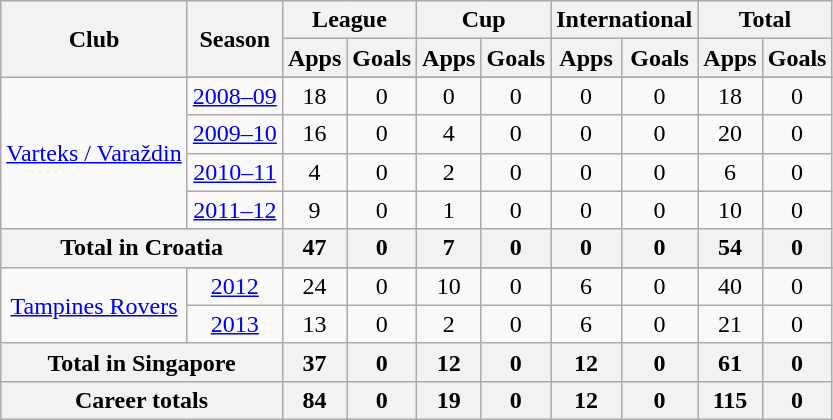<table class="wikitable" style="text-align: center;">
<tr>
<th rowspan="2">Club</th>
<th rowspan="2">Season</th>
<th colspan="2">League</th>
<th colspan="2">Cup</th>
<th colspan="2">International</th>
<th colspan="2">Total</th>
</tr>
<tr>
<th>Apps</th>
<th>Goals</th>
<th>Apps</th>
<th>Goals</th>
<th>Apps</th>
<th>Goals</th>
<th>Apps</th>
<th>Goals</th>
</tr>
<tr>
<td rowspan="5" align=center valign=center><a href='#'>Varteks / Varaždin</a></td>
</tr>
<tr>
<td><a href='#'>2008–09</a></td>
<td>18</td>
<td>0</td>
<td>0</td>
<td>0</td>
<td>0</td>
<td>0</td>
<td>18</td>
<td>0</td>
</tr>
<tr>
<td><a href='#'>2009–10</a></td>
<td>16</td>
<td>0</td>
<td>4</td>
<td>0</td>
<td>0</td>
<td>0</td>
<td>20</td>
<td>0</td>
</tr>
<tr>
<td><a href='#'>2010–11</a></td>
<td>4</td>
<td>0</td>
<td>2</td>
<td>0</td>
<td>0</td>
<td>0</td>
<td>6</td>
<td>0</td>
</tr>
<tr>
<td><a href='#'>2011–12</a></td>
<td>9</td>
<td>0</td>
<td>1</td>
<td>0</td>
<td>0</td>
<td>0</td>
<td>10</td>
<td>0</td>
</tr>
<tr>
<th colspan="2">Total in Croatia</th>
<th>47</th>
<th>0</th>
<th>7</th>
<th>0</th>
<th>0</th>
<th>0</th>
<th>54</th>
<th>0</th>
</tr>
<tr>
<td rowspan="3" align=center valign=center><a href='#'>Tampines Rovers</a></td>
</tr>
<tr>
<td><a href='#'>2012</a></td>
<td>24</td>
<td>0</td>
<td>10</td>
<td>0</td>
<td>6</td>
<td>0</td>
<td>40</td>
<td>0</td>
</tr>
<tr>
<td><a href='#'>2013</a></td>
<td>13</td>
<td>0</td>
<td>2</td>
<td>0</td>
<td>6</td>
<td>0</td>
<td>21</td>
<td>0</td>
</tr>
<tr>
<th colspan="2">Total in Singapore</th>
<th>37</th>
<th>0</th>
<th>12</th>
<th>0</th>
<th>12</th>
<th>0</th>
<th>61</th>
<th>0</th>
</tr>
<tr>
<th colspan="2">Career totals</th>
<th>84</th>
<th>0</th>
<th>19</th>
<th>0</th>
<th>12</th>
<th>0</th>
<th>115</th>
<th>0</th>
</tr>
</table>
